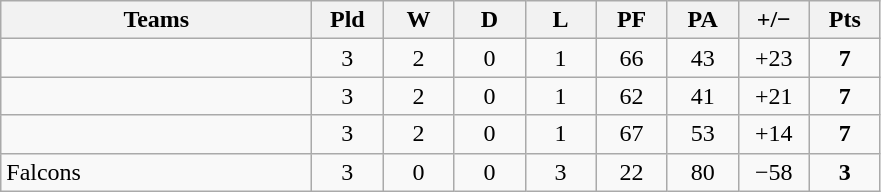<table class="wikitable" style="text-align: center;">
<tr>
<th width="200">Teams</th>
<th width="40">Pld</th>
<th width="40">W</th>
<th width="40">D</th>
<th width="40">L</th>
<th width="40">PF</th>
<th width="40">PA</th>
<th width="40">+/−</th>
<th width="40">Pts</th>
</tr>
<tr>
<td align=left></td>
<td>3</td>
<td>2</td>
<td>0</td>
<td>1</td>
<td>66</td>
<td>43</td>
<td>+23</td>
<td><strong>7</strong></td>
</tr>
<tr>
<td align=left></td>
<td>3</td>
<td>2</td>
<td>0</td>
<td>1</td>
<td>62</td>
<td>41</td>
<td>+21</td>
<td><strong>7</strong></td>
</tr>
<tr>
<td align=left></td>
<td>3</td>
<td>2</td>
<td>0</td>
<td>1</td>
<td>67</td>
<td>53</td>
<td>+14</td>
<td><strong>7</strong></td>
</tr>
<tr>
<td align=left> Falcons</td>
<td>3</td>
<td>0</td>
<td>0</td>
<td>3</td>
<td>22</td>
<td>80</td>
<td>−58</td>
<td><strong>3</strong></td>
</tr>
</table>
